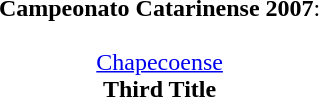<table width=95%>
<tr align=center>
<td><strong>Campeonato Catarinense 2007</strong>:<br><br><a href='#'>Chapecoense</a><br><strong>Third Title</strong></td>
</tr>
</table>
